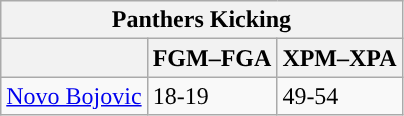<table class="wikitable">
<tr>
<th colspan="8">Panthers Kicking</th>
</tr>
<tr>
<th></th>
<th>FGM–FGA</th>
<th>XPM–XPA</th>
</tr>
<tr>
<td><a href='#'>Novo Bojovic</a></td>
<td>18-19</td>
<td>49-54</td>
</tr>
</table>
